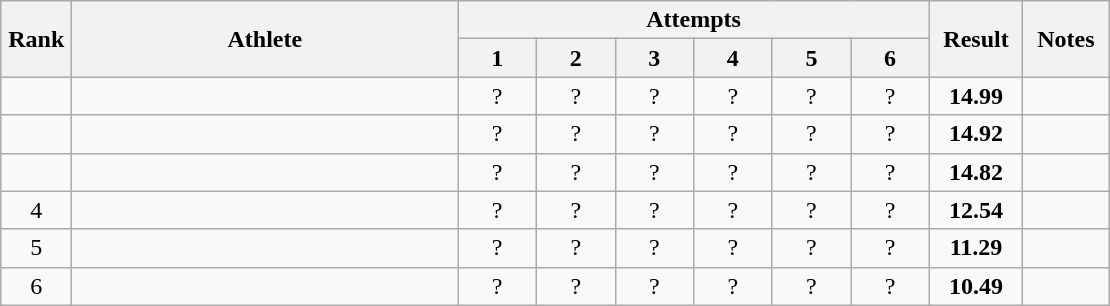<table class="wikitable" style="text-align:center">
<tr>
<th rowspan=2 width=40>Rank</th>
<th rowspan=2 width=250>Athlete</th>
<th colspan=6>Attempts</th>
<th rowspan=2 width=55>Result</th>
<th rowspan=2 width=50>Notes</th>
</tr>
<tr>
<th width=45>1</th>
<th width=45>2</th>
<th width=45>3</th>
<th width=45>4</th>
<th width=45>5</th>
<th width=45>6</th>
</tr>
<tr>
<td></td>
<td align=left></td>
<td>?</td>
<td>?</td>
<td>?</td>
<td>?</td>
<td>?</td>
<td>?</td>
<td><strong>14.99</strong></td>
<td></td>
</tr>
<tr>
<td></td>
<td align=left></td>
<td>?</td>
<td>?</td>
<td>?</td>
<td>?</td>
<td>?</td>
<td>?</td>
<td><strong>14.92</strong></td>
<td></td>
</tr>
<tr>
<td></td>
<td align=left></td>
<td>?</td>
<td>?</td>
<td>?</td>
<td>?</td>
<td>?</td>
<td>?</td>
<td><strong>14.82</strong></td>
<td></td>
</tr>
<tr>
<td>4</td>
<td align=left></td>
<td>?</td>
<td>?</td>
<td>?</td>
<td>?</td>
<td>?</td>
<td>?</td>
<td><strong>12.54</strong></td>
<td></td>
</tr>
<tr>
<td>5</td>
<td align=left></td>
<td>?</td>
<td>?</td>
<td>?</td>
<td>?</td>
<td>?</td>
<td>?</td>
<td><strong>11.29</strong></td>
<td></td>
</tr>
<tr>
<td>6</td>
<td align=left></td>
<td>?</td>
<td>?</td>
<td>?</td>
<td>?</td>
<td>?</td>
<td>?</td>
<td><strong>10.49</strong></td>
<td></td>
</tr>
</table>
